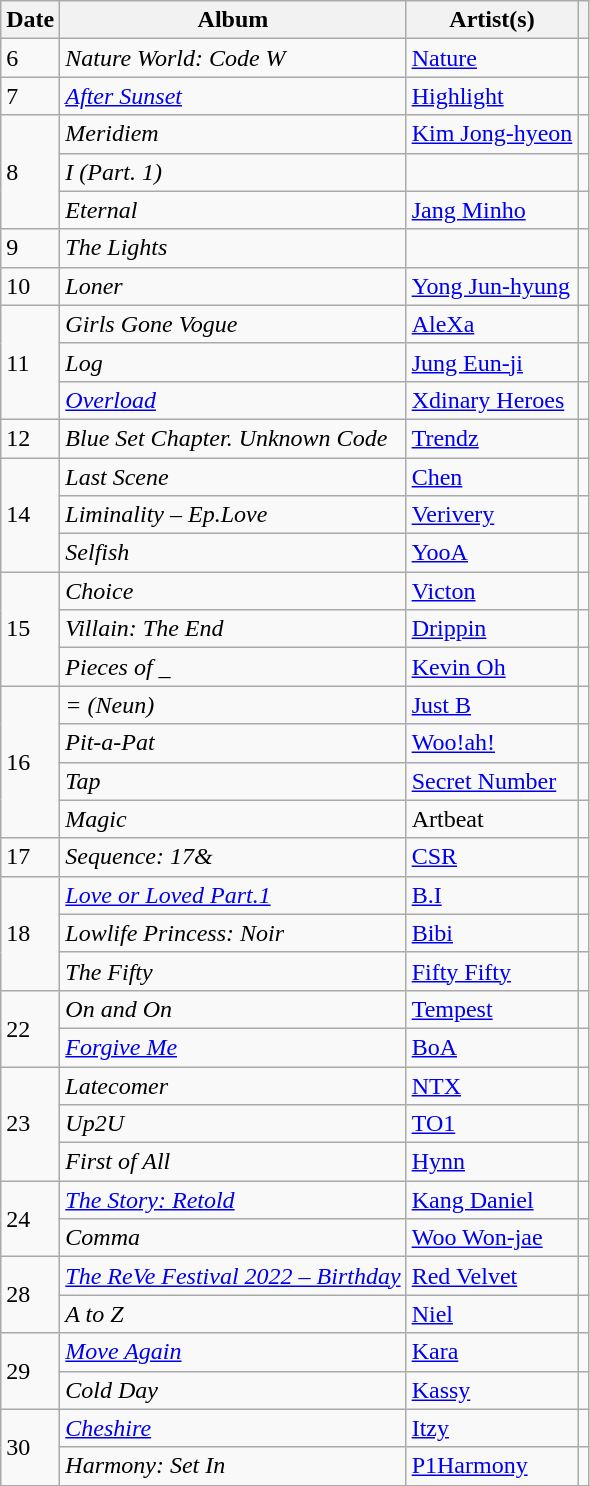<table class="wikitable">
<tr>
<th>Date</th>
<th>Album</th>
<th>Artist(s)</th>
<th></th>
</tr>
<tr>
<td>6</td>
<td><em>Nature World: Code W</em></td>
<td><a href='#'>Nature</a></td>
<td></td>
</tr>
<tr>
<td>7</td>
<td><em><a href='#'>After Sunset</a></em></td>
<td><a href='#'>Highlight</a></td>
<td></td>
</tr>
<tr>
<td rowspan="3">8</td>
<td><em>Meridiem</em></td>
<td><a href='#'>Kim Jong-hyeon</a></td>
<td></td>
</tr>
<tr>
<td><em>I (Part. 1)</em></td>
<td></td>
<td></td>
</tr>
<tr>
<td><em>Eternal</em></td>
<td><a href='#'>Jang Minho</a></td>
<td></td>
</tr>
<tr>
<td>9</td>
<td><em>The Lights</em></td>
<td></td>
<td></td>
</tr>
<tr>
<td>10</td>
<td><em>Loner</em></td>
<td><a href='#'>Yong Jun-hyung</a></td>
<td></td>
</tr>
<tr>
<td rowspan="3">11</td>
<td><em>Girls Gone Vogue</em></td>
<td><a href='#'>AleXa</a></td>
<td></td>
</tr>
<tr>
<td><em>Log</em></td>
<td><a href='#'>Jung Eun-ji</a></td>
<td></td>
</tr>
<tr>
<td><em><a href='#'>Overload</a></em></td>
<td><a href='#'>Xdinary Heroes</a></td>
<td></td>
</tr>
<tr>
<td>12</td>
<td><em>Blue Set Chapter. Unknown Code</em></td>
<td><a href='#'>Trendz</a></td>
<td></td>
</tr>
<tr>
<td rowspan="3">14</td>
<td><em>Last Scene</em></td>
<td><a href='#'>Chen</a></td>
<td></td>
</tr>
<tr>
<td><em>Liminality – Ep.Love</em></td>
<td><a href='#'>Verivery</a></td>
<td></td>
</tr>
<tr>
<td><em>Selfish</em></td>
<td><a href='#'>YooA</a></td>
<td></td>
</tr>
<tr>
<td rowspan="3">15</td>
<td><em>Choice</em></td>
<td><a href='#'>Victon</a></td>
<td></td>
</tr>
<tr>
<td><em>Villain: The End</em></td>
<td><a href='#'>Drippin</a></td>
<td></td>
</tr>
<tr>
<td><em>Pieces of _</em></td>
<td><a href='#'>Kevin Oh</a></td>
<td></td>
</tr>
<tr>
<td rowspan="4">16</td>
<td><em>= (Neun)</em></td>
<td><a href='#'>Just B</a></td>
<td></td>
</tr>
<tr>
<td><em>Pit-a-Pat</em></td>
<td><a href='#'>Woo!ah!</a></td>
<td></td>
</tr>
<tr>
<td><em>Tap</em></td>
<td><a href='#'>Secret Number</a></td>
<td></td>
</tr>
<tr>
<td><em>Magic</em></td>
<td>Artbeat</td>
<td></td>
</tr>
<tr>
<td>17</td>
<td><em>Sequence: 17&</em></td>
<td><a href='#'>CSR</a></td>
<td></td>
</tr>
<tr>
<td rowspan="3">18</td>
<td><em><a href='#'>Love or Loved Part.1</a></em></td>
<td><a href='#'>B.I</a></td>
<td></td>
</tr>
<tr>
<td><em>Lowlife Princess: Noir</em></td>
<td><a href='#'>Bibi</a></td>
<td></td>
</tr>
<tr>
<td><em>The Fifty</em></td>
<td><a href='#'>Fifty Fifty</a></td>
<td></td>
</tr>
<tr>
<td rowspan="2">22</td>
<td><em>On and On</em></td>
<td><a href='#'>Tempest</a></td>
<td></td>
</tr>
<tr>
<td><em><a href='#'>Forgive Me</a></em></td>
<td><a href='#'>BoA</a></td>
<td></td>
</tr>
<tr>
<td rowspan="3">23</td>
<td><em>Latecomer</em></td>
<td><a href='#'>NTX</a></td>
<td></td>
</tr>
<tr>
<td><em>Up2U</em></td>
<td><a href='#'>TO1</a></td>
<td></td>
</tr>
<tr>
<td><em>First of All</em></td>
<td><a href='#'>Hynn</a></td>
<td></td>
</tr>
<tr>
<td rowspan="2">24</td>
<td><em><a href='#'>The Story: Retold</a></em></td>
<td><a href='#'>Kang Daniel</a></td>
<td></td>
</tr>
<tr>
<td><em>Comma</em></td>
<td><a href='#'>Woo Won-jae</a></td>
<td></td>
</tr>
<tr>
<td rowspan="2">28</td>
<td><em><a href='#'>The ReVe Festival 2022 – Birthday</a></em></td>
<td><a href='#'>Red Velvet</a></td>
<td></td>
</tr>
<tr>
<td><em>A to Z</em></td>
<td><a href='#'>Niel</a></td>
<td></td>
</tr>
<tr>
<td rowspan="2">29</td>
<td><em><a href='#'>Move Again</a></em></td>
<td><a href='#'>Kara</a></td>
<td></td>
</tr>
<tr>
<td><em>Cold Day</em></td>
<td><a href='#'>Kassy</a></td>
<td></td>
</tr>
<tr>
<td rowspan="2">30</td>
<td><em><a href='#'>Cheshire</a></em></td>
<td><a href='#'>Itzy</a></td>
<td></td>
</tr>
<tr>
<td><em>Harmony: Set In</em></td>
<td><a href='#'>P1Harmony</a></td>
<td></td>
</tr>
<tr>
</tr>
</table>
